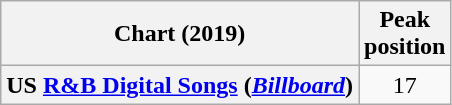<table class="wikitable plainrowheaders" style="text-align:center">
<tr>
<th>Chart (2019)</th>
<th>Peak<br>position</th>
</tr>
<tr>
<th scope="row">US <a href='#'>R&B Digital Songs</a> (<a href='#'><em>Billboard</em></a>)</th>
<td>17</td>
</tr>
</table>
